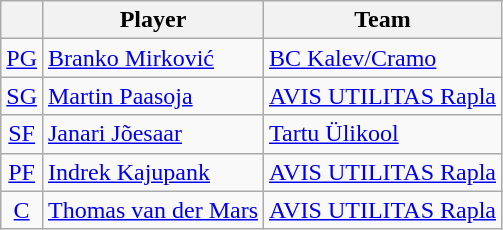<table class="wikitable">
<tr>
<th></th>
<th>Player</th>
<th>Team</th>
</tr>
<tr>
<td align="center"><a href='#'>PG</a></td>
<td> <a href='#'>Branko Mirković</a></td>
<td><a href='#'>BC Kalev/Cramo</a></td>
</tr>
<tr>
<td align="center"><a href='#'>SG</a></td>
<td> <a href='#'>Martin Paasoja</a></td>
<td><a href='#'>AVIS UTILITAS Rapla</a></td>
</tr>
<tr>
<td align="center"><a href='#'>SF</a></td>
<td> <a href='#'>Janari Jõesaar</a></td>
<td><a href='#'>Tartu Ülikool</a></td>
</tr>
<tr>
<td align="center"><a href='#'>PF</a></td>
<td> <a href='#'>Indrek Kajupank</a></td>
<td><a href='#'>AVIS UTILITAS Rapla</a></td>
</tr>
<tr>
<td align="center"><a href='#'>C</a></td>
<td> <a href='#'>Thomas van der Mars</a></td>
<td><a href='#'>AVIS UTILITAS Rapla</a></td>
</tr>
</table>
